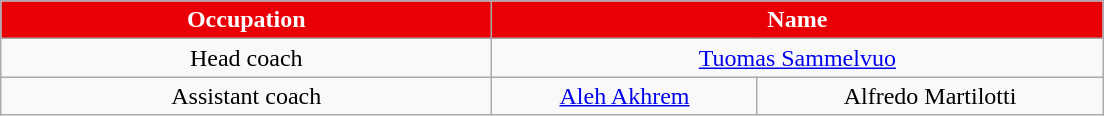<table class="wikitable" style="font-size:100%; text-align:center">
<tr>
<th style="width:20em; color:#FFFFFF; background-color:#E90006">Occupation</th>
<th colspan="2" style="width:25em; color:#FFFFFF; background-color:#E90006">Name</th>
</tr>
<tr>
<td>Head coach</td>
<td colspan="2"> <a href='#'>Tuomas Sammelvuo</a></td>
</tr>
<tr>
<td>Assistant coach</td>
<td> <a href='#'>Aleh Akhrem</a></td>
<td> Alfredo Martilotti</td>
</tr>
</table>
